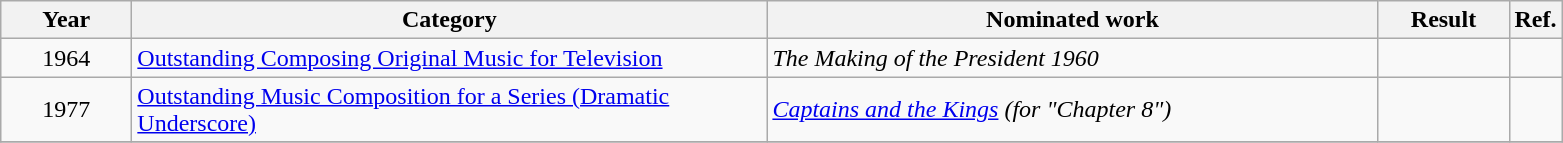<table class=wikitable>
<tr>
<th scope="col" style="width:5em;">Year</th>
<th scope="col" style="width:26em;">Category</th>
<th scope="col" style="width:25em;">Nominated work</th>
<th scope="col" style="width:5em;">Result</th>
<th>Ref.</th>
</tr>
<tr>
<td style="text-align:center;">1964</td>
<td><a href='#'>Outstanding Composing Original Music for Television</a></td>
<td><em>The Making of the President 1960</em></td>
<td></td>
<td></td>
</tr>
<tr>
<td style="text-align:center;">1977</td>
<td><a href='#'>Outstanding Music Composition for a Series (Dramatic Underscore)</a></td>
<td><em><a href='#'>Captains and the Kings</a> (for "Chapter 8")</em></td>
<td></td>
<td></td>
</tr>
<tr>
</tr>
</table>
